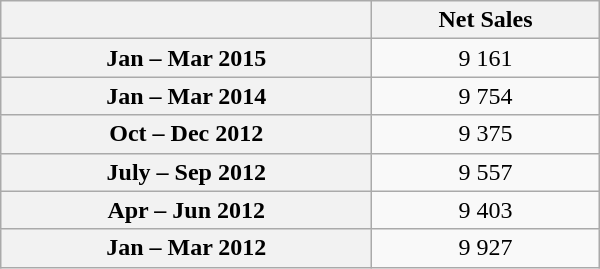<table class="wikitable sortable" style="text-align:center; width:400px; height:150px;">
<tr>
<th></th>
<th>Net Sales</th>
</tr>
<tr>
<th scope="row">Jan – Mar 2015</th>
<td>9 161</td>
</tr>
<tr>
<th scope="row">Jan – Mar 2014</th>
<td>9 754</td>
</tr>
<tr>
<th scope="row">Oct – Dec 2012</th>
<td>9 375</td>
</tr>
<tr>
<th scope="row">July – Sep 2012</th>
<td>9 557</td>
</tr>
<tr>
<th scope="row">Apr – Jun 2012</th>
<td>9 403</td>
</tr>
<tr>
<th scope="row">Jan – Mar 2012</th>
<td>9 927</td>
</tr>
</table>
